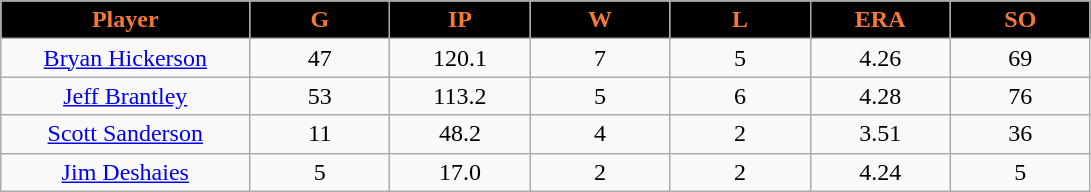<table class="wikitable sortable">
<tr>
<th style="background:black;color:#f47937;" width="16%">Player</th>
<th style="background:black;color:#f47937;" width="9%">G</th>
<th style="background:black;color:#f47937;" width="9%">IP</th>
<th style="background:black;color:#f47937;" width="9%">W</th>
<th style="background:black;color:#f47937;" width="9%">L</th>
<th style="background:black;color:#f47937;" width="9%">ERA</th>
<th style="background:black;color:#f47937;" width="9%">SO</th>
</tr>
<tr align="center">
<td><a href='#'>Bryan Hickerson</a></td>
<td>47</td>
<td>120.1</td>
<td>7</td>
<td>5</td>
<td>4.26</td>
<td>69</td>
</tr>
<tr align=center>
<td><a href='#'>Jeff Brantley</a></td>
<td>53</td>
<td>113.2</td>
<td>5</td>
<td>6</td>
<td>4.28</td>
<td>76</td>
</tr>
<tr align="center">
<td><a href='#'>Scott Sanderson</a></td>
<td>11</td>
<td>48.2</td>
<td>4</td>
<td>2</td>
<td>3.51</td>
<td>36</td>
</tr>
<tr align="center">
<td><a href='#'>Jim Deshaies</a></td>
<td>5</td>
<td>17.0</td>
<td>2</td>
<td>2</td>
<td>4.24</td>
<td>5</td>
</tr>
</table>
